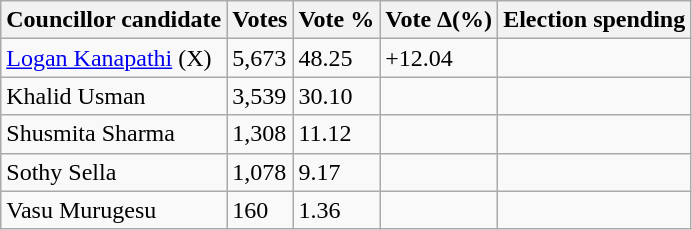<table class="wikitable">
<tr>
<th>Councillor candidate</th>
<th>Votes</th>
<th>Vote %</th>
<th>Vote Δ(%)</th>
<th>Election spending</th>
</tr>
<tr>
<td><a href='#'>Logan Kanapathi</a> (X)</td>
<td>5,673</td>
<td>48.25</td>
<td>+12.04</td>
<td></td>
</tr>
<tr>
<td>Khalid Usman</td>
<td>3,539</td>
<td>30.10</td>
<td></td>
<td></td>
</tr>
<tr>
<td>Shusmita Sharma</td>
<td>1,308</td>
<td>11.12</td>
<td></td>
<td></td>
</tr>
<tr>
<td>Sothy Sella</td>
<td>1,078</td>
<td>9.17</td>
<td></td>
<td></td>
</tr>
<tr>
<td>Vasu Murugesu</td>
<td>160</td>
<td>1.36</td>
<td></td>
<td></td>
</tr>
</table>
